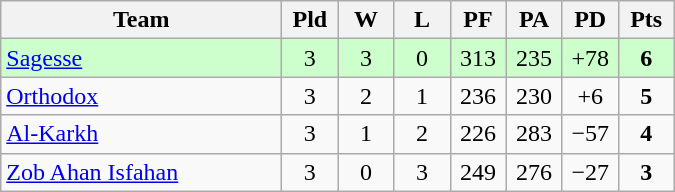<table class="wikitable" style="text-align:center;">
<tr>
<th width=180>Team</th>
<th width=30>Pld</th>
<th width=30>W</th>
<th width=30>L</th>
<th width=30>PF</th>
<th width=30>PA</th>
<th width=30>PD</th>
<th width=30>Pts</th>
</tr>
<tr bgcolor="#ccffcc">
<td align="left"> <a href='#'>Sagesse</a></td>
<td>3</td>
<td>3</td>
<td>0</td>
<td>313</td>
<td>235</td>
<td>+78</td>
<td><strong>6</strong></td>
</tr>
<tr>
<td align="left"> <a href='#'>Orthodox</a></td>
<td>3</td>
<td>2</td>
<td>1</td>
<td>236</td>
<td>230</td>
<td>+6</td>
<td><strong>5</strong></td>
</tr>
<tr>
<td align="left"> <a href='#'>Al-Karkh</a></td>
<td>3</td>
<td>1</td>
<td>2</td>
<td>226</td>
<td>283</td>
<td>−57</td>
<td><strong>4</strong></td>
</tr>
<tr>
<td align="left"> <a href='#'>Zob Ahan Isfahan</a></td>
<td>3</td>
<td>0</td>
<td>3</td>
<td>249</td>
<td>276</td>
<td>−27</td>
<td><strong>3</strong></td>
</tr>
</table>
